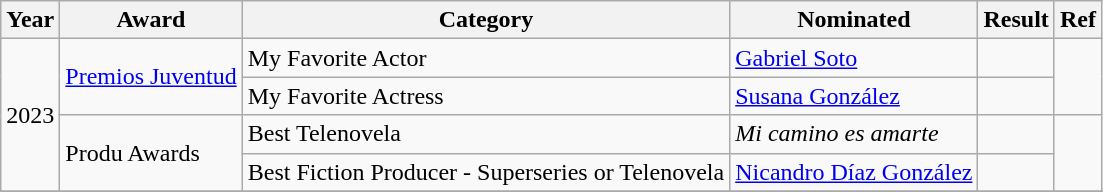<table class="wikitable plainrowheaders">
<tr>
<th scope="col">Year</th>
<th scope="col">Award</th>
<th scope="col">Category</th>
<th scope="col">Nominated</th>
<th scope="col">Result</th>
<th scope="col">Ref</th>
</tr>
<tr>
<td rowspan="4">2023</td>
<td rowspan="2"><a href='#'>Premios Juventud</a></td>
<td>My Favorite Actor</td>
<td><a href='#'>Gabriel Soto</a></td>
<td></td>
<td align="center" rowspan="2"></td>
</tr>
<tr>
<td>My Favorite Actress</td>
<td><a href='#'>Susana González</a></td>
<td></td>
</tr>
<tr>
<td rowspan="2">Produ Awards</td>
<td>Best Telenovela</td>
<td><em>Mi camino es amarte</em></td>
<td></td>
<td align="center" rowspan="2"></td>
</tr>
<tr>
<td>Best Fiction Producer - Superseries or Telenovela</td>
<td><a href='#'>Nicandro Díaz González</a></td>
<td></td>
</tr>
<tr>
</tr>
</table>
